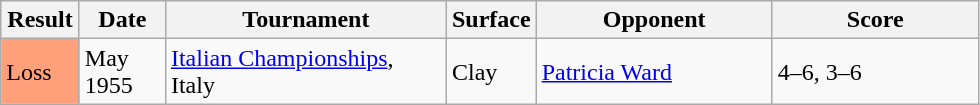<table class="sortable wikitable">
<tr>
<th style="width:45px">Result</th>
<th style="width:50px">Date</th>
<th style="width:180px">Tournament</th>
<th style="width:50px">Surface</th>
<th style="width:150px">Opponent</th>
<th style="width:130px" class="unsortable">Score</th>
</tr>
<tr>
<td style="background:#ffa07a;">Loss</td>
<td>May 1955</td>
<td><a href='#'>Italian Championships</a>, Italy</td>
<td>Clay</td>
<td> <a href='#'>Patricia Ward</a></td>
<td>4–6, 3–6</td>
</tr>
</table>
